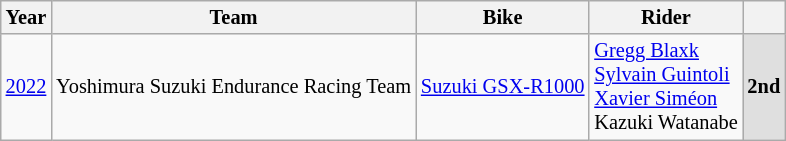<table class="wikitable" style="text-align:center; font-size:85%">
<tr>
<th valign="middle">Year</th>
<th valign="middle">Team</th>
<th valign="middle">Bike</th>
<th valign="middle">Rider</th>
<th valign="middle"></th>
</tr>
<tr>
<td><a href='#'>2022</a></td>
<td> Yoshimura Suzuki Endurance Racing Team</td>
<td><a href='#'>Suzuki GSX-R1000</a></td>
<td align=left> <a href='#'>Gregg Blaxk</a> <br> <a href='#'>Sylvain Guintoli</a><br> <a href='#'>Xavier Siméon</a><br> Kazuki Watanabe</td>
<th style="background:#dfdfdf;"><strong>2nd</strong></th>
</tr>
</table>
